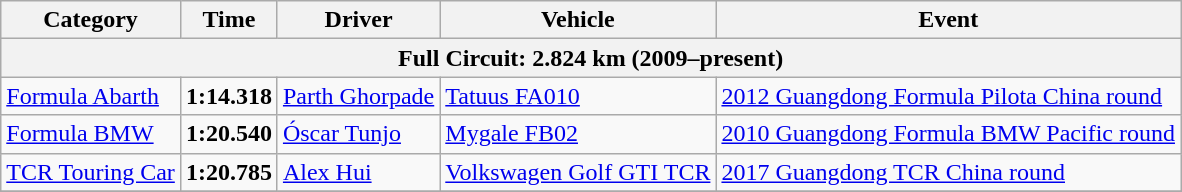<table class="wikitable">
<tr>
<th>Category</th>
<th>Time</th>
<th>Driver</th>
<th>Vehicle</th>
<th>Event</th>
</tr>
<tr>
<th colspan=5>Full Circuit: 2.824 km (2009–present)</th>
</tr>
<tr>
<td><a href='#'>Formula Abarth</a></td>
<td><strong>1:14.318</strong></td>
<td><a href='#'>Parth Ghorpade</a></td>
<td><a href='#'>Tatuus FA010</a></td>
<td><a href='#'>2012 Guangdong Formula Pilota China round</a></td>
</tr>
<tr>
<td><a href='#'>Formula BMW</a></td>
<td><strong>1:20.540</strong></td>
<td><a href='#'>Óscar Tunjo</a></td>
<td><a href='#'>Mygale FB02</a></td>
<td><a href='#'>2010 Guangdong Formula BMW Pacific round</a></td>
</tr>
<tr>
<td><a href='#'>TCR Touring Car</a></td>
<td><strong>1:20.785</strong></td>
<td><a href='#'>Alex Hui</a></td>
<td><a href='#'>Volkswagen Golf GTI TCR</a></td>
<td><a href='#'>2017 Guangdong TCR China round</a></td>
</tr>
<tr>
</tr>
</table>
